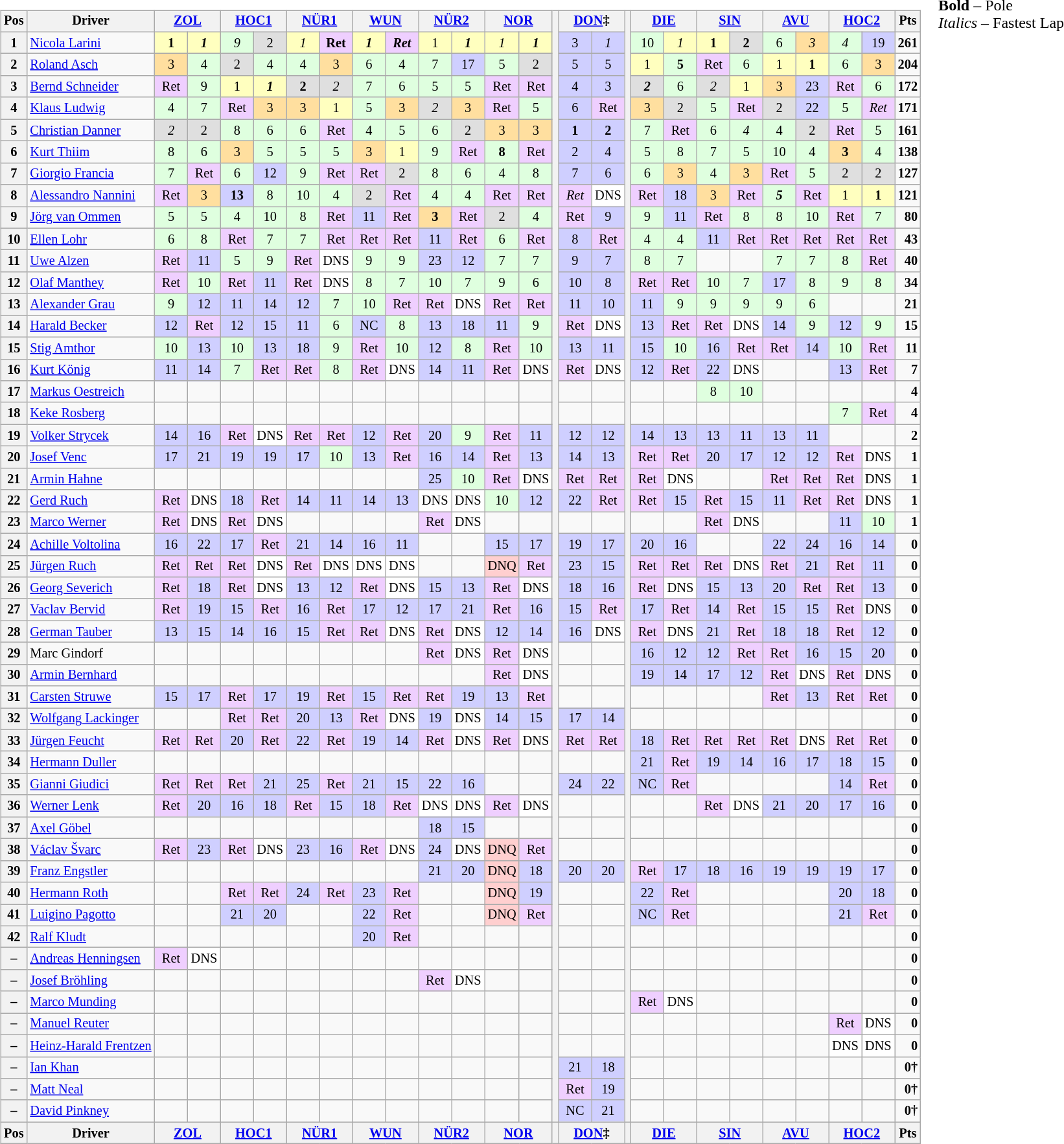<table>
<tr>
<td><br><table class="wikitable" style="font-size:85%; text-align:center">
<tr style="background:#f9f9f9" valign="top">
<th valign="middle">Pos</th>
<th valign="middle">Driver</th>
<th width="55" colspan="2" align="center"><a href='#'>ZOL</a><br></th>
<th width="55" colspan="2" align="center"><a href='#'>HOC1</a><br></th>
<th width="55" colspan="2" align="center"><a href='#'>NÜR1</a><br></th>
<th width="55" colspan="2" align="center"><a href='#'>WUN</a><br></th>
<th width="55" colspan="2" align="center"><a href='#'>NÜR2</a><br></th>
<th width="55" colspan="2" align="center"><a href='#'>NOR</a><br></th>
<th rowspan=51></th>
<th width="55" colspan="2" align="center"><a href='#'>DON</a>‡<br></th>
<th rowspan=51></th>
<th width="55" colspan="2" align="center"><a href='#'>DIE</a><br></th>
<th width="55" colspan="2" align="center"><a href='#'>SIN</a><br></th>
<th width="55" colspan="2" align="center"><a href='#'>AVU</a><br></th>
<th width="55" colspan="2" align="center"><a href='#'>HOC2</a><br></th>
<th valign="middle">Pts</th>
</tr>
<tr>
<th>1</th>
<td align="left"> <a href='#'>Nicola Larini</a></td>
<td style="background:#FFFFBF;" width="27.5"><strong>1</strong></td>
<td style="background:#FFFFBF;" width="27.5"><strong><em>1</em></strong></td>
<td style="background:#DFFFDF;"><em>9</em></td>
<td style="background:#DFDFDF;">2</td>
<td style="background:#FFFFBF;" width="27.5"><em>1</em></td>
<td style="background:#EFCFFF;"><strong>Ret</strong></td>
<td style="background:#FFFFBF;" width="27.5"><strong><em>1</em></strong></td>
<td style="background:#EFCFFF;"><strong><em>Ret</em></strong></td>
<td style="background:#FFFFBF;" width="27.5">1</td>
<td style="background:#FFFFBF;" width="27.5"><strong><em>1</em></strong></td>
<td style="background:#FFFFBF;" width="27.5"><em>1</em></td>
<td style="background:#FFFFBF;" width="27.5"><strong><em>1</em></strong></td>
<td style="background:#CFCFFF;">3</td>
<td style="background:#CFCFFF;" width="27.5"><em>1</em></td>
<td style="background:#DFFFDF;">10</td>
<td style="background:#FFFFBF;" width="27.5"><em>1</em></td>
<td style="background:#FFFFBF;" width="27.5"><strong>1</strong></td>
<td style="background:#DFDFDF;"><strong>2</strong></td>
<td style="background:#DFFFDF;">6</td>
<td style="background:#FFDF9F;"><em>3</em></td>
<td style="background:#DFFFDF;"><em>4</em></td>
<td style="background:#CFCFFF;">19</td>
<td align="right"><strong>261</strong></td>
</tr>
<tr>
<th>2</th>
<td align="left"> <a href='#'>Roland Asch</a></td>
<td style="background:#FFDF9F;">3</td>
<td style="background:#DFFFDF;">4</td>
<td style="background:#DFDFDF;">2</td>
<td style="background:#DFFFDF;">4</td>
<td style="background:#DFFFDF;">4</td>
<td style="background:#FFDF9F;">3</td>
<td style="background:#DFFFDF;">6</td>
<td style="background:#DFFFDF;">4</td>
<td style="background:#DFFFDF;">7</td>
<td style="background:#CFCFFF;">17</td>
<td style="background:#DFFFDF;">5</td>
<td style="background:#DFDFDF;">2</td>
<td style="background:#CFCFFF;">5</td>
<td style="background:#CFCFFF;">5</td>
<td style="background:#FFFFBF;" width="27.5">1</td>
<td style="background:#DFFFDF;"><strong>5</strong></td>
<td style="background:#EFCFFF;">Ret</td>
<td style="background:#DFFFDF;">6</td>
<td style="background:#FFFFBF;" width="27.5">1</td>
<td style="background:#FFFFBF;" width="27.5"><strong>1</strong></td>
<td style="background:#DFFFDF;">6</td>
<td style="background:#FFDF9F;">3</td>
<td align="right"><strong>204</strong></td>
</tr>
<tr>
<th>3</th>
<td align="left"> <a href='#'>Bernd Schneider</a></td>
<td style="background:#EFCFFF;">Ret</td>
<td style="background:#DFFFDF;">9</td>
<td style="background:#FFFFBF;" width="27.5">1</td>
<td style="background:#FFFFBF;" width="27.5"><strong><em>1</em></strong></td>
<td style="background:#DFDFDF;"><strong>2</strong></td>
<td style="background:#DFDFDF;"><em>2</em></td>
<td style="background:#DFFFDF;">7</td>
<td style="background:#DFFFDF;">6</td>
<td style="background:#DFFFDF;">5</td>
<td style="background:#DFFFDF;">5</td>
<td style="background:#EFCFFF;">Ret</td>
<td style="background:#EFCFFF;">Ret</td>
<td style="background:#CFCFFF;">4</td>
<td style="background:#CFCFFF;">3</td>
<td style="background:#DFDFDF;"><strong><em>2</em></strong></td>
<td style="background:#DFFFDF;">6</td>
<td style="background:#DFDFDF;"><em>2</em></td>
<td style="background:#FFFFBF;" width="27.5">1</td>
<td style="background:#FFDF9F;">3</td>
<td style="background:#CFCFFF;">23</td>
<td style="background:#EFCFFF;">Ret</td>
<td style="background:#DFFFDF;">6</td>
<td align="right"><strong>172</strong></td>
</tr>
<tr>
<th>4</th>
<td align="left"> <a href='#'>Klaus Ludwig</a></td>
<td style="background:#DFFFDF;">4</td>
<td style="background:#DFFFDF;">7</td>
<td style="background:#EFCFFF;">Ret</td>
<td style="background:#FFDF9F;">3</td>
<td style="background:#FFDF9F;">3</td>
<td style="background:#FFFFBF;" width="27.5">1</td>
<td style="background:#DFFFDF;">5</td>
<td style="background:#FFDF9F;">3</td>
<td style="background:#DFDFDF;"><em>2</em></td>
<td style="background:#FFDF9F;">3</td>
<td style="background:#EFCFFF;">Ret</td>
<td style="background:#DFFFDF;">5</td>
<td style="background:#CFCFFF;">6</td>
<td style="background:#EFCFFF;">Ret</td>
<td style="background:#FFDF9F;">3</td>
<td style="background:#DFDFDF;">2</td>
<td style="background:#DFFFDF;">5</td>
<td style="background:#EFCFFF;">Ret</td>
<td style="background:#DFDFDF;">2</td>
<td style="background:#CFCFFF;">22</td>
<td style="background:#DFFFDF;">5</td>
<td style="background:#EFCFFF;"><em>Ret</em></td>
<td align="right"><strong>171</strong></td>
</tr>
<tr>
<th>5</th>
<td align="left"> <a href='#'>Christian Danner</a></td>
<td style="background:#DFDFDF;"><em>2</em></td>
<td style="background:#DFDFDF;">2</td>
<td style="background:#DFFFDF;">8</td>
<td style="background:#DFFFDF;">6</td>
<td style="background:#DFFFDF;">6</td>
<td style="background:#EFCFFF;">Ret</td>
<td style="background:#DFFFDF;">4</td>
<td style="background:#DFFFDF;">5</td>
<td style="background:#DFFFDF;">6</td>
<td style="background:#DFDFDF;">2</td>
<td style="background:#FFDF9F;">3</td>
<td style="background:#FFDF9F;">3</td>
<td style="background:#CFCFFF;" width="27.5"><strong>1</strong></td>
<td style="background:#CFCFFF;"><strong>2</strong></td>
<td style="background:#DFFFDF;">7</td>
<td style="background:#EFCFFF;">Ret</td>
<td style="background:#DFFFDF;">6</td>
<td style="background:#DFFFDF;"><em>4</em></td>
<td style="background:#DFFFDF;">4</td>
<td style="background:#DFDFDF;">2</td>
<td style="background:#EFCFFF;">Ret</td>
<td style="background:#DFFFDF;">5</td>
<td align="right"><strong>161</strong></td>
</tr>
<tr>
<th>6</th>
<td align="left"> <a href='#'>Kurt Thiim</a></td>
<td style="background:#DFFFDF;">8</td>
<td style="background:#DFFFDF;">6</td>
<td style="background:#FFDF9F;">3</td>
<td style="background:#DFFFDF;">5</td>
<td style="background:#DFFFDF;">5</td>
<td style="background:#DFFFDF;">5</td>
<td style="background:#FFDF9F;">3</td>
<td style="background:#FFFFBF;" width="27.5">1</td>
<td style="background:#DFFFDF;">9</td>
<td style="background:#EFCFFF;">Ret</td>
<td style="background:#DFFFDF;"><strong>8</strong></td>
<td style="background:#EFCFFF;">Ret</td>
<td style="background:#CFCFFF;">2</td>
<td style="background:#CFCFFF;">4</td>
<td style="background:#DFFFDF;">5</td>
<td style="background:#DFFFDF;">8</td>
<td style="background:#DFFFDF;">7</td>
<td style="background:#DFFFDF;">5</td>
<td style="background:#DFFFDF;">10</td>
<td style="background:#DFFFDF;">4</td>
<td style="background:#FFDF9F;"><strong>3</strong></td>
<td style="background:#DFFFDF;">4</td>
<td align="right"><strong>138</strong></td>
</tr>
<tr>
<th>7</th>
<td align="left"> <a href='#'>Giorgio Francia</a></td>
<td style="background:#DFFFDF;">7</td>
<td style="background:#EFCFFF;">Ret</td>
<td style="background:#DFFFDF;">6</td>
<td style="background:#CFCFFF;">12</td>
<td style="background:#DFFFDF;">9</td>
<td style="background:#EFCFFF;">Ret</td>
<td style="background:#EFCFFF;">Ret</td>
<td style="background:#DFDFDF;">2</td>
<td style="background:#DFFFDF;">8</td>
<td style="background:#DFFFDF;">6</td>
<td style="background:#DFFFDF;">4</td>
<td style="background:#DFFFDF;">8</td>
<td style="background:#CFCFFF;">7</td>
<td style="background:#CFCFFF;">6</td>
<td style="background:#DFFFDF;">6</td>
<td style="background:#FFDF9F;">3</td>
<td style="background:#DFFFDF;">4</td>
<td style="background:#FFDF9F;">3</td>
<td style="background:#EFCFFF;">Ret</td>
<td style="background:#DFFFDF;">5</td>
<td style="background:#DFDFDF;">2</td>
<td style="background:#DFDFDF;">2</td>
<td align="right"><strong>127</strong></td>
</tr>
<tr>
<th>8</th>
<td align="left"> <a href='#'>Alessandro Nannini</a></td>
<td style="background:#EFCFFF;">Ret</td>
<td style="background:#FFDF9F;">3</td>
<td style="background:#CFCFFF;"><strong>13</strong></td>
<td style="background:#DFFFDF;">8</td>
<td style="background:#DFFFDF;">10</td>
<td style="background:#DFFFDF;">4</td>
<td style="background:#DFDFDF;">2</td>
<td style="background:#EFCFFF;">Ret</td>
<td style="background:#DFFFDF;">4</td>
<td style="background:#DFFFDF;">4</td>
<td style="background:#EFCFFF;">Ret</td>
<td style="background:#EFCFFF;">Ret</td>
<td style="background:#EFCFFF;"><em>Ret</em></td>
<td style="background:#FFFFFF;">DNS</td>
<td style="background:#EFCFFF;">Ret</td>
<td style="background:#CFCFFF;">18</td>
<td style="background:#FFDF9F;">3</td>
<td style="background:#EFCFFF;">Ret</td>
<td style="background:#DFFFDF;"><strong><em>5</em></strong></td>
<td style="background:#EFCFFF;">Ret</td>
<td style="background:#FFFFBF;" width="27.5">1</td>
<td style="background:#FFFFBF;" width="27.5"><strong>1</strong></td>
<td align="right"><strong>121</strong></td>
</tr>
<tr>
<th>9</th>
<td align="left"> <a href='#'>Jörg van Ommen</a></td>
<td style="background:#DFFFDF;">5</td>
<td style="background:#DFFFDF;">5</td>
<td style="background:#DFFFDF;">4</td>
<td style="background:#DFFFDF;">10</td>
<td style="background:#DFFFDF;">8</td>
<td style="background:#EFCFFF;">Ret</td>
<td style="background:#CFCFFF;">11</td>
<td style="background:#EFCFFF;">Ret</td>
<td style="background:#FFDF9F;"><strong>3</strong></td>
<td style="background:#EFCFFF;">Ret</td>
<td style="background:#DFDFDF;">2</td>
<td style="background:#DFFFDF;">4</td>
<td style="background:#EFCFFF;">Ret</td>
<td style="background:#CFCFFF;">9</td>
<td style="background:#DFFFDF;">9</td>
<td style="background:#CFCFFF;">11</td>
<td style="background:#EFCFFF;">Ret</td>
<td style="background:#DFFFDF;">8</td>
<td style="background:#DFFFDF;">8</td>
<td style="background:#DFFFDF;">10</td>
<td style="background:#EFCFFF;">Ret</td>
<td style="background:#DFFFDF;">7</td>
<td align="right"><strong>80</strong></td>
</tr>
<tr>
<th>10</th>
<td align="left"> <a href='#'>Ellen Lohr</a></td>
<td style="background:#DFFFDF;">6</td>
<td style="background:#DFFFDF;">8</td>
<td style="background:#EFCFFF;">Ret</td>
<td style="background:#DFFFDF;">7</td>
<td style="background:#DFFFDF;">7</td>
<td style="background:#EFCFFF;">Ret</td>
<td style="background:#EFCFFF;">Ret</td>
<td style="background:#EFCFFF;">Ret</td>
<td style="background:#CFCFFF;">11</td>
<td style="background:#EFCFFF;">Ret</td>
<td style="background:#DFFFDF;">6</td>
<td style="background:#EFCFFF;">Ret</td>
<td style="background:#CFCFFF;">8</td>
<td style="background:#EFCFFF;">Ret</td>
<td style="background:#DFFFDF;">4</td>
<td style="background:#DFFFDF;">4</td>
<td style="background:#CFCFFF;">11</td>
<td style="background:#EFCFFF;">Ret</td>
<td style="background:#EFCFFF;">Ret</td>
<td style="background:#EFCFFF;">Ret</td>
<td style="background:#EFCFFF;">Ret</td>
<td style="background:#EFCFFF;">Ret</td>
<td align="right"><strong>43</strong></td>
</tr>
<tr>
<th>11</th>
<td align="left"> <a href='#'>Uwe Alzen</a></td>
<td style="background:#EFCFFF;">Ret</td>
<td style="background:#CFCFFF;">11</td>
<td style="background:#DFFFDF;">5</td>
<td style="background:#DFFFDF;">9</td>
<td style="background:#EFCFFF;">Ret</td>
<td style="background:#FFFFFF;">DNS</td>
<td style="background:#DFFFDF;">9</td>
<td style="background:#DFFFDF;">9</td>
<td style="background:#CFCFFF;">23</td>
<td style="background:#CFCFFF;">12</td>
<td style="background:#DFFFDF;">7</td>
<td style="background:#DFFFDF;">7</td>
<td style="background:#CFCFFF;">9</td>
<td style="background:#CFCFFF;">7</td>
<td style="background:#DFFFDF;">8</td>
<td style="background:#DFFFDF;">7</td>
<td></td>
<td></td>
<td style="background:#DFFFDF;">7</td>
<td style="background:#DFFFDF;">7</td>
<td style="background:#DFFFDF;">8</td>
<td style="background:#EFCFFF;">Ret</td>
<td align="right"><strong>40</strong></td>
</tr>
<tr>
<th>12</th>
<td align="left"> <a href='#'>Olaf Manthey</a></td>
<td style="background:#EFCFFF;">Ret</td>
<td style="background:#DFFFDF;">10</td>
<td style="background:#EFCFFF;">Ret</td>
<td style="background:#CFCFFF;">11</td>
<td style="background:#EFCFFF;">Ret</td>
<td style="background:#FFFFFF;">DNS</td>
<td style="background:#DFFFDF;">8</td>
<td style="background:#DFFFDF;">7</td>
<td style="background:#DFFFDF;">10</td>
<td style="background:#DFFFDF;">7</td>
<td style="background:#DFFFDF;">9</td>
<td style="background:#DFFFDF;">6</td>
<td style="background:#CFCFFF;">10</td>
<td style="background:#CFCFFF;">8</td>
<td style="background:#EFCFFF;">Ret</td>
<td style="background:#EFCFFF;">Ret</td>
<td style="background:#DFFFDF;">10</td>
<td style="background:#DFFFDF;">7</td>
<td style="background:#CFCFFF;">17</td>
<td style="background:#DFFFDF;">8</td>
<td style="background:#DFFFDF;">9</td>
<td style="background:#DFFFDF;">8</td>
<td align="right"><strong>34</strong></td>
</tr>
<tr>
<th>13</th>
<td align="left"> <a href='#'>Alexander Grau</a></td>
<td style="background:#DFFFDF;">9</td>
<td style="background:#CFCFFF;">12</td>
<td style="background:#CFCFFF;">11</td>
<td style="background:#CFCFFF;">14</td>
<td style="background:#CFCFFF;">12</td>
<td style="background:#DFFFDF;">7</td>
<td style="background:#DFFFDF;">10</td>
<td style="background:#EFCFFF;">Ret</td>
<td style="background:#EFCFFF;">Ret</td>
<td style="background:#FFFFFF;">DNS</td>
<td style="background:#EFCFFF;">Ret</td>
<td style="background:#EFCFFF;">Ret</td>
<td style="background:#CFCFFF;">11</td>
<td style="background:#CFCFFF;">10</td>
<td style="background:#CFCFFF;">11</td>
<td style="background:#DFFFDF;">9</td>
<td style="background:#DFFFDF;">9</td>
<td style="background:#DFFFDF;">9</td>
<td style="background:#DFFFDF;">9</td>
<td style="background:#DFFFDF;">6</td>
<td></td>
<td></td>
<td align="right"><strong>21</strong></td>
</tr>
<tr>
<th>14</th>
<td align="left"> <a href='#'>Harald Becker</a></td>
<td style="background:#CFCFFF;">12</td>
<td style="background:#EFCFFF;">Ret</td>
<td style="background:#CFCFFF;">12</td>
<td style="background:#CFCFFF;">15</td>
<td style="background:#CFCFFF;">11</td>
<td style="background:#DFFFDF;">6</td>
<td style="background:#CFCFFF;">NC</td>
<td style="background:#DFFFDF;">8</td>
<td style="background:#CFCFFF;">13</td>
<td style="background:#CFCFFF;">18</td>
<td style="background:#CFCFFF;">11</td>
<td style="background:#DFFFDF;">9</td>
<td style="background:#EFCFFF;">Ret</td>
<td style="background:#FFFFFF;">DNS</td>
<td style="background:#CFCFFF;">13</td>
<td style="background:#EFCFFF;">Ret</td>
<td style="background:#EFCFFF;">Ret</td>
<td style="background:#FFFFFF;">DNS</td>
<td style="background:#CFCFFF;">14</td>
<td style="background:#DFFFDF;">9</td>
<td style="background:#CFCFFF;">12</td>
<td style="background:#DFFFDF;">9</td>
<td align="right"><strong>15</strong></td>
</tr>
<tr>
<th>15</th>
<td align="left"> <a href='#'>Stig Amthor</a></td>
<td style="background:#DFFFDF;">10</td>
<td style="background:#CFCFFF;">13</td>
<td style="background:#DFFFDF;">10</td>
<td style="background:#CFCFFF;">13</td>
<td style="background:#CFCFFF;">18</td>
<td style="background:#DFFFDF;">9</td>
<td style="background:#EFCFFF;">Ret</td>
<td style="background:#DFFFDF;">10</td>
<td style="background:#CFCFFF;">12</td>
<td style="background:#DFFFDF;">8</td>
<td style="background:#EFCFFF;">Ret</td>
<td style="background:#DFFFDF;">10</td>
<td style="background:#CFCFFF;">13</td>
<td style="background:#CFCFFF;">11</td>
<td style="background:#CFCFFF;">15</td>
<td style="background:#DFFFDF;">10</td>
<td style="background:#CFCFFF;">16</td>
<td style="background:#EFCFFF;">Ret</td>
<td style="background:#EFCFFF;">Ret</td>
<td style="background:#CFCFFF;">14</td>
<td style="background:#DFFFDF;">10</td>
<td style="background:#EFCFFF;">Ret</td>
<td align="right"><strong>11</strong></td>
</tr>
<tr>
<th>16</th>
<td align="left"> <a href='#'>Kurt König</a></td>
<td style="background:#CFCFFF;">11</td>
<td style="background:#CFCFFF;">14</td>
<td style="background:#DFFFDF;">7</td>
<td style="background:#EFCFFF;">Ret</td>
<td style="background:#EFCFFF;">Ret</td>
<td style="background:#DFFFDF;">8</td>
<td style="background:#EFCFFF;">Ret</td>
<td style="background:#FFFFFF;">DNS</td>
<td style="background:#CFCFFF;">14</td>
<td style="background:#CFCFFF;">11</td>
<td style="background:#EFCFFF;">Ret</td>
<td style="background:#FFFFFF;">DNS</td>
<td style="background:#EFCFFF;">Ret</td>
<td style="background:#FFFFFF;">DNS</td>
<td style="background:#CFCFFF;">12</td>
<td style="background:#EFCFFF;">Ret</td>
<td style="background:#CFCFFF;">22</td>
<td style="background:#FFFFFF;">DNS</td>
<td></td>
<td></td>
<td style="background:#CFCFFF;">13</td>
<td style="background:#EFCFFF;">Ret</td>
<td align="right"><strong>7</strong></td>
</tr>
<tr>
<th>17</th>
<td align="left"> <a href='#'>Markus Oestreich</a></td>
<td></td>
<td></td>
<td></td>
<td></td>
<td></td>
<td></td>
<td></td>
<td></td>
<td></td>
<td></td>
<td></td>
<td></td>
<td></td>
<td></td>
<td></td>
<td></td>
<td style="background:#DFFFDF;">8</td>
<td style="background:#DFFFDF;">10</td>
<td></td>
<td></td>
<td></td>
<td></td>
<td align="right"><strong>4</strong></td>
</tr>
<tr>
<th>18</th>
<td align="left"> <a href='#'>Keke Rosberg</a></td>
<td></td>
<td></td>
<td></td>
<td></td>
<td></td>
<td></td>
<td></td>
<td></td>
<td></td>
<td></td>
<td></td>
<td></td>
<td></td>
<td></td>
<td></td>
<td></td>
<td></td>
<td></td>
<td></td>
<td></td>
<td style="background:#DFFFDF;">7</td>
<td style="background:#EFCFFF;">Ret</td>
<td align="right"><strong>4</strong></td>
</tr>
<tr>
<th>19</th>
<td align="left"> <a href='#'>Volker Strycek</a></td>
<td style="background:#CFCFFF;">14</td>
<td style="background:#CFCFFF;">16</td>
<td style="background:#EFCFFF;">Ret</td>
<td style="background:#FFFFFF;">DNS</td>
<td style="background:#EFCFFF;">Ret</td>
<td style="background:#EFCFFF;">Ret</td>
<td style="background:#CFCFFF;">12</td>
<td style="background:#EFCFFF;">Ret</td>
<td style="background:#CFCFFF;">20</td>
<td style="background:#DFFFDF;">9</td>
<td style="background:#EFCFFF;">Ret</td>
<td style="background:#CFCFFF;">11</td>
<td style="background:#CFCFFF;">12</td>
<td style="background:#CFCFFF;">12</td>
<td style="background:#CFCFFF;">14</td>
<td style="background:#CFCFFF;">13</td>
<td style="background:#CFCFFF;">13</td>
<td style="background:#CFCFFF;">11</td>
<td style="background:#CFCFFF;">13</td>
<td style="background:#CFCFFF;">11</td>
<td></td>
<td></td>
<td align="right"><strong>2</strong></td>
</tr>
<tr>
<th>20</th>
<td align="left"> <a href='#'>Josef Venc</a></td>
<td style="background:#CFCFFF;">17</td>
<td style="background:#CFCFFF;">21</td>
<td style="background:#CFCFFF;">19</td>
<td style="background:#CFCFFF;">19</td>
<td style="background:#CFCFFF;">17</td>
<td style="background:#DFFFDF;">10</td>
<td style="background:#CFCFFF;">13</td>
<td style="background:#EFCFFF;">Ret</td>
<td style="background:#CFCFFF;">16</td>
<td style="background:#CFCFFF;">14</td>
<td style="background:#EFCFFF;">Ret</td>
<td style="background:#CFCFFF;">13</td>
<td style="background:#CFCFFF;">14</td>
<td style="background:#CFCFFF;">13</td>
<td style="background:#EFCFFF;">Ret</td>
<td style="background:#EFCFFF;">Ret</td>
<td style="background:#CFCFFF;">20</td>
<td style="background:#CFCFFF;">17</td>
<td style="background:#CFCFFF;">12</td>
<td style="background:#CFCFFF;">12</td>
<td style="background:#EFCFFF;">Ret</td>
<td style="background:#FFFFFF;">DNS</td>
<td align="right"><strong>1</strong></td>
</tr>
<tr>
<th>21</th>
<td align="left"> <a href='#'>Armin Hahne</a></td>
<td></td>
<td></td>
<td></td>
<td></td>
<td></td>
<td></td>
<td></td>
<td></td>
<td style="background:#CFCFFF;">25</td>
<td style="background:#DFFFDF;">10</td>
<td style="background:#EFCFFF;">Ret</td>
<td style="background:#FFFFFF;">DNS</td>
<td style="background:#EFCFFF;">Ret</td>
<td style="background:#EFCFFF;">Ret</td>
<td style="background:#EFCFFF;">Ret</td>
<td style="background:#FFFFFF;">DNS</td>
<td></td>
<td></td>
<td style="background:#EFCFFF;">Ret</td>
<td style="background:#EFCFFF;">Ret</td>
<td style="background:#EFCFFF;">Ret</td>
<td style="background:#FFFFFF;">DNS</td>
<td align="right"><strong>1</strong></td>
</tr>
<tr>
<th>22</th>
<td align="left"> <a href='#'>Gerd Ruch</a></td>
<td style="background:#EFCFFF;">Ret</td>
<td style="background:#FFFFFF;">DNS</td>
<td style="background:#CFCFFF;">18</td>
<td style="background:#EFCFFF;">Ret</td>
<td style="background:#CFCFFF;">14</td>
<td style="background:#CFCFFF;">11</td>
<td style="background:#CFCFFF;">14</td>
<td style="background:#CFCFFF;">13</td>
<td style="background:#FFFFFF;">DNS</td>
<td style="background:#FFFFFF;">DNS</td>
<td style="background:#DFFFDF;">10</td>
<td style="background:#CFCFFF;">12</td>
<td style="background:#CFCFFF;">22</td>
<td style="background:#EFCFFF;">Ret</td>
<td style="background:#EFCFFF;">Ret</td>
<td style="background:#CFCFFF;">15</td>
<td style="background:#EFCFFF;">Ret</td>
<td style="background:#CFCFFF;">15</td>
<td style="background:#CFCFFF;">11</td>
<td style="background:#EFCFFF;">Ret</td>
<td style="background:#EFCFFF;">Ret</td>
<td style="background:#FFFFFF;">DNS</td>
<td align="right"><strong>1</strong></td>
</tr>
<tr>
<th>23</th>
<td align="left"> <a href='#'>Marco Werner</a></td>
<td style="background:#EFCFFF;">Ret</td>
<td style="background:#FFFFFF;">DNS</td>
<td style="background:#EFCFFF;">Ret</td>
<td style="background:#FFFFFF;">DNS</td>
<td></td>
<td></td>
<td></td>
<td></td>
<td style="background:#EFCFFF;">Ret</td>
<td style="background:#FFFFFF;">DNS</td>
<td></td>
<td></td>
<td></td>
<td></td>
<td></td>
<td></td>
<td style="background:#EFCFFF;">Ret</td>
<td style="background:#FFFFFF;">DNS</td>
<td></td>
<td></td>
<td style="background:#CFCFFF;">11</td>
<td style="background:#DFFFDF;">10</td>
<td align="right"><strong>1</strong></td>
</tr>
<tr>
<th>24</th>
<td align="left"> <a href='#'>Achille Voltolina</a></td>
<td style="background:#CFCFFF;">16</td>
<td style="background:#CFCFFF;">22</td>
<td style="background:#CFCFFF;">17</td>
<td style="background:#EFCFFF;">Ret</td>
<td style="background:#CFCFFF;">21</td>
<td style="background:#CFCFFF;">14</td>
<td style="background:#CFCFFF;">16</td>
<td style="background:#CFCFFF;">11</td>
<td></td>
<td></td>
<td style="background:#CFCFFF;">15</td>
<td style="background:#CFCFFF;">17</td>
<td style="background:#CFCFFF;">19</td>
<td style="background:#CFCFFF;">17</td>
<td style="background:#CFCFFF;">20</td>
<td style="background:#CFCFFF;">16</td>
<td></td>
<td></td>
<td style="background:#CFCFFF;">22</td>
<td style="background:#CFCFFF;">24</td>
<td style="background:#CFCFFF;">16</td>
<td style="background:#CFCFFF;">14</td>
<td align="right"><strong>0</strong></td>
</tr>
<tr>
<th>25</th>
<td align="left"> <a href='#'>Jürgen Ruch</a></td>
<td style="background:#EFCFFF;">Ret</td>
<td style="background:#EFCFFF;">Ret</td>
<td style="background:#EFCFFF;">Ret</td>
<td style="background:#FFFFFF;">DNS</td>
<td style="background:#EFCFFF;">Ret</td>
<td style="background:#FFFFFF;">DNS</td>
<td style="background:#FFFFFF;">DNS</td>
<td style="background:#FFFFFF;">DNS</td>
<td></td>
<td></td>
<td style="background:#FFCFCF;">DNQ</td>
<td style="background:#EFCFFF;">Ret</td>
<td style="background:#CFCFFF;">23</td>
<td style="background:#CFCFFF;">15</td>
<td style="background:#EFCFFF;">Ret</td>
<td style="background:#EFCFFF;">Ret</td>
<td style="background:#EFCFFF;">Ret</td>
<td style="background:#FFFFFF;">DNS</td>
<td style="background:#EFCFFF;">Ret</td>
<td style="background:#CFCFFF;">21</td>
<td style="background:#EFCFFF;">Ret</td>
<td style="background:#CFCFFF;">11</td>
<td align="right"><strong>0</strong></td>
</tr>
<tr>
<th>26</th>
<td align="left"> <a href='#'>Georg Severich</a></td>
<td style="background:#EFCFFF;">Ret</td>
<td style="background:#CFCFFF;">18</td>
<td style="background:#EFCFFF;">Ret</td>
<td style="background:#FFFFFF;">DNS</td>
<td style="background:#CFCFFF;">13</td>
<td style="background:#CFCFFF;">12</td>
<td style="background:#EFCFFF;">Ret</td>
<td style="background:#FFFFFF;">DNS</td>
<td style="background:#CFCFFF;">15</td>
<td style="background:#CFCFFF;">13</td>
<td style="background:#EFCFFF;">Ret</td>
<td style="background:#FFFFFF;">DNS</td>
<td style="background:#CFCFFF;">18</td>
<td style="background:#CFCFFF;">16</td>
<td style="background:#EFCFFF;">Ret</td>
<td style="background:#FFFFFF;">DNS</td>
<td style="background:#CFCFFF;">15</td>
<td style="background:#CFCFFF;">13</td>
<td style="background:#CFCFFF;">20</td>
<td style="background:#EFCFFF;">Ret</td>
<td style="background:#EFCFFF;">Ret</td>
<td style="background:#CFCFFF;">13</td>
<td align="right"><strong>0</strong></td>
</tr>
<tr>
<th>27</th>
<td align="left"> <a href='#'>Vaclav Bervid</a></td>
<td style="background:#EFCFFF;">Ret</td>
<td style="background:#CFCFFF;">19</td>
<td style="background:#CFCFFF;">15</td>
<td style="background:#EFCFFF;">Ret</td>
<td style="background:#CFCFFF;">16</td>
<td style="background:#EFCFFF;">Ret</td>
<td style="background:#CFCFFF;">17</td>
<td style="background:#CFCFFF;">12</td>
<td style="background:#CFCFFF;">17</td>
<td style="background:#CFCFFF;">21</td>
<td style="background:#EFCFFF;">Ret</td>
<td style="background:#CFCFFF;">16</td>
<td style="background:#CFCFFF;">15</td>
<td style="background:#EFCFFF;">Ret</td>
<td style="background:#CFCFFF;">17</td>
<td style="background:#EFCFFF;">Ret</td>
<td style="background:#CFCFFF;">14</td>
<td style="background:#EFCFFF;">Ret</td>
<td style="background:#CFCFFF;">15</td>
<td style="background:#CFCFFF;">15</td>
<td style="background:#EFCFFF;">Ret</td>
<td style="background:#FFFFFF;">DNS</td>
<td align="right"><strong>0</strong></td>
</tr>
<tr>
<th>28</th>
<td align="left"> <a href='#'>German Tauber</a></td>
<td style="background:#CFCFFF;">13</td>
<td style="background:#CFCFFF;">15</td>
<td style="background:#CFCFFF;">14</td>
<td style="background:#CFCFFF;">16</td>
<td style="background:#CFCFFF;">15</td>
<td style="background:#EFCFFF;">Ret</td>
<td style="background:#EFCFFF;">Ret</td>
<td style="background:#FFFFFF;">DNS</td>
<td style="background:#EFCFFF;">Ret</td>
<td style="background:#FFFFFF;">DNS</td>
<td style="background:#CFCFFF;">12</td>
<td style="background:#CFCFFF;">14</td>
<td style="background:#CFCFFF;">16</td>
<td style="background:#FFFFFF;">DNS</td>
<td style="background:#EFCFFF;">Ret</td>
<td style="background:#FFFFFF;">DNS</td>
<td style="background:#CFCFFF;">21</td>
<td style="background:#EFCFFF;">Ret</td>
<td style="background:#CFCFFF;">18</td>
<td style="background:#CFCFFF;">18</td>
<td style="background:#EFCFFF;">Ret</td>
<td style="background:#CFCFFF;">12</td>
<td align="right"><strong>0</strong></td>
</tr>
<tr>
<th>29</th>
<td align="left"> Marc Gindorf</td>
<td></td>
<td></td>
<td></td>
<td></td>
<td></td>
<td></td>
<td></td>
<td></td>
<td style="background:#EFCFFF;">Ret</td>
<td style="background:#FFFFFF;">DNS</td>
<td style="background:#EFCFFF;">Ret</td>
<td style="background:#FFFFFF;">DNS</td>
<td></td>
<td></td>
<td style="background:#CFCFFF;">16</td>
<td style="background:#CFCFFF;">12</td>
<td style="background:#CFCFFF;">12</td>
<td style="background:#EFCFFF;">Ret</td>
<td style="background:#EFCFFF;">Ret</td>
<td style="background:#CFCFFF;">16</td>
<td style="background:#CFCFFF;">15</td>
<td style="background:#CFCFFF;">20</td>
<td align="right"><strong>0</strong></td>
</tr>
<tr>
<th>30</th>
<td align="left"> <a href='#'>Armin Bernhard</a></td>
<td></td>
<td></td>
<td></td>
<td></td>
<td></td>
<td></td>
<td></td>
<td></td>
<td></td>
<td></td>
<td style="background:#EFCFFF;">Ret</td>
<td style="background:#FFFFFF;">DNS</td>
<td></td>
<td></td>
<td style="background:#CFCFFF;">19</td>
<td style="background:#CFCFFF;">14</td>
<td style="background:#CFCFFF;">17</td>
<td style="background:#CFCFFF;">12</td>
<td style="background:#EFCFFF;">Ret</td>
<td style="background:#FFFFFF;">DNS</td>
<td style="background:#EFCFFF;">Ret</td>
<td style="background:#FFFFFF;">DNS</td>
<td align="right"><strong>0</strong></td>
</tr>
<tr>
<th>31</th>
<td align="left"> <a href='#'>Carsten Struwe</a></td>
<td style="background:#CFCFFF;">15</td>
<td style="background:#CFCFFF;">17</td>
<td style="background:#EFCFFF;">Ret</td>
<td style="background:#CFCFFF;">17</td>
<td style="background:#CFCFFF;">19</td>
<td style="background:#EFCFFF;">Ret</td>
<td style="background:#CFCFFF;">15</td>
<td style="background:#EFCFFF;">Ret</td>
<td style="background:#EFCFFF;">Ret</td>
<td style="background:#CFCFFF;">19</td>
<td style="background:#CFCFFF;">13</td>
<td style="background:#EFCFFF;">Ret</td>
<td></td>
<td></td>
<td></td>
<td></td>
<td></td>
<td></td>
<td style="background:#EFCFFF;">Ret</td>
<td style="background:#CFCFFF;">13</td>
<td style="background:#EFCFFF;">Ret</td>
<td style="background:#EFCFFF;">Ret</td>
<td align="right"><strong>0</strong></td>
</tr>
<tr>
<th>32</th>
<td align="left"> <a href='#'>Wolfgang Lackinger</a></td>
<td></td>
<td></td>
<td style="background:#EFCFFF;">Ret</td>
<td style="background:#EFCFFF;">Ret</td>
<td style="background:#CFCFFF;">20</td>
<td style="background:#CFCFFF;">13</td>
<td style="background:#EFCFFF;">Ret</td>
<td style="background:#FFFFFF;">DNS</td>
<td style="background:#CFCFFF;">19</td>
<td style="background:#FFFFFF;">DNS</td>
<td style="background:#CFCFFF;">14</td>
<td style="background:#CFCFFF;">15</td>
<td style="background:#CFCFFF;">17</td>
<td style="background:#CFCFFF;">14</td>
<td></td>
<td></td>
<td></td>
<td></td>
<td></td>
<td></td>
<td></td>
<td></td>
<td align="right"><strong>0</strong></td>
</tr>
<tr>
<th>33</th>
<td align="left"> <a href='#'>Jürgen Feucht</a></td>
<td style="background:#EFCFFF;">Ret</td>
<td style="background:#EFCFFF;">Ret</td>
<td style="background:#CFCFFF;">20</td>
<td style="background:#EFCFFF;">Ret</td>
<td style="background:#CFCFFF;">22</td>
<td style="background:#EFCFFF;">Ret</td>
<td style="background:#CFCFFF;">19</td>
<td style="background:#CFCFFF;">14</td>
<td style="background:#EFCFFF;">Ret</td>
<td style="background:#FFFFFF;">DNS</td>
<td style="background:#EFCFFF;">Ret</td>
<td style="background:#FFFFFF;">DNS</td>
<td style="background:#EFCFFF;">Ret</td>
<td style="background:#EFCFFF;">Ret</td>
<td style="background:#CFCFFF;">18</td>
<td style="background:#EFCFFF;">Ret</td>
<td style="background:#EFCFFF;">Ret</td>
<td style="background:#EFCFFF;">Ret</td>
<td style="background:#EFCFFF;">Ret</td>
<td style="background:#FFFFFF;">DNS</td>
<td style="background:#EFCFFF;">Ret</td>
<td style="background:#EFCFFF;">Ret</td>
<td align="right"><strong>0</strong></td>
</tr>
<tr>
<th>34</th>
<td align="left"> <a href='#'>Hermann Duller</a></td>
<td></td>
<td></td>
<td></td>
<td></td>
<td></td>
<td></td>
<td></td>
<td></td>
<td></td>
<td></td>
<td></td>
<td></td>
<td></td>
<td></td>
<td style="background:#CFCFFF;">21</td>
<td style="background:#EFCFFF;">Ret</td>
<td style="background:#CFCFFF;">19</td>
<td style="background:#CFCFFF;">14</td>
<td style="background:#CFCFFF;">16</td>
<td style="background:#CFCFFF;">17</td>
<td style="background:#CFCFFF;">18</td>
<td style="background:#CFCFFF;">15</td>
<td align="right"><strong>0</strong></td>
</tr>
<tr>
<th>35</th>
<td align="left"> <a href='#'>Gianni Giudici</a></td>
<td style="background:#EFCFFF;">Ret</td>
<td style="background:#EFCFFF;">Ret</td>
<td style="background:#EFCFFF;">Ret</td>
<td style="background:#CFCFFF;">21</td>
<td style="background:#CFCFFF;">25</td>
<td style="background:#EFCFFF;">Ret</td>
<td style="background:#CFCFFF;">21</td>
<td style="background:#CFCFFF;">15</td>
<td style="background:#CFCFFF;">22</td>
<td style="background:#CFCFFF;">16</td>
<td></td>
<td></td>
<td style="background:#CFCFFF;">24</td>
<td style="background:#CFCFFF;">22</td>
<td style="background:#CFCFFF;">NC</td>
<td style="background:#EFCFFF;">Ret</td>
<td></td>
<td></td>
<td></td>
<td></td>
<td style="background:#CFCFFF;">14</td>
<td style="background:#EFCFFF;">Ret</td>
<td align="right"><strong>0</strong></td>
</tr>
<tr>
<th>36</th>
<td align="left"> <a href='#'>Werner Lenk</a></td>
<td style="background:#EFCFFF;">Ret</td>
<td style="background:#CFCFFF;">20</td>
<td style="background:#CFCFFF;">16</td>
<td style="background:#CFCFFF;">18</td>
<td style="background:#EFCFFF;">Ret</td>
<td style="background:#CFCFFF;">15</td>
<td style="background:#CFCFFF;">18</td>
<td style="background:#EFCFFF;">Ret</td>
<td style="background:#FFFFFF;">DNS</td>
<td style="background:#FFFFFF;">DNS</td>
<td style="background:#EFCFFF;">Ret</td>
<td style="background:#FFFFFF;">DNS</td>
<td></td>
<td></td>
<td></td>
<td></td>
<td style="background:#EFCFFF;">Ret</td>
<td style="background:#FFFFFF;">DNS</td>
<td style="background:#CFCFFF;">21</td>
<td style="background:#CFCFFF;">20</td>
<td style="background:#CFCFFF;">17</td>
<td style="background:#CFCFFF;">16</td>
<td align="right"><strong>0</strong></td>
</tr>
<tr>
<th>37</th>
<td align="left"> <a href='#'>Axel Göbel</a></td>
<td></td>
<td></td>
<td></td>
<td></td>
<td></td>
<td></td>
<td></td>
<td></td>
<td style="background:#CFCFFF;">18</td>
<td style="background:#CFCFFF;">15</td>
<td></td>
<td></td>
<td></td>
<td></td>
<td></td>
<td></td>
<td></td>
<td></td>
<td></td>
<td></td>
<td></td>
<td></td>
<td align="right"><strong>0</strong></td>
</tr>
<tr>
<th>38</th>
<td align="left"> <a href='#'>Václav Švarc</a></td>
<td style="background:#EFCFFF;">Ret</td>
<td style="background:#CFCFFF;">23</td>
<td style="background:#EFCFFF;">Ret</td>
<td style="background:#FFFFFF;">DNS</td>
<td style="background:#CFCFFF;">23</td>
<td style="background:#CFCFFF;">16</td>
<td style="background:#EFCFFF;">Ret</td>
<td style="background:#FFFFFF;">DNS</td>
<td style="background:#CFCFFF;">24</td>
<td style="background:#FFFFFF;">DNS</td>
<td style="background:#FFCFCF;">DNQ</td>
<td style="background:#EFCFFF;">Ret</td>
<td></td>
<td></td>
<td></td>
<td></td>
<td></td>
<td></td>
<td></td>
<td></td>
<td></td>
<td></td>
<td align="right"><strong>0</strong></td>
</tr>
<tr>
<th>39</th>
<td align="left"> <a href='#'>Franz Engstler</a></td>
<td></td>
<td></td>
<td></td>
<td></td>
<td></td>
<td></td>
<td></td>
<td></td>
<td style="background:#CFCFFF;">21</td>
<td style="background:#CFCFFF;">20</td>
<td style="background:#FFCFCF;">DNQ</td>
<td style="background:#CFCFFF;">18</td>
<td style="background:#CFCFFF;">20</td>
<td style="background:#CFCFFF;">20</td>
<td style="background:#EFCFFF;">Ret</td>
<td style="background:#CFCFFF;">17</td>
<td style="background:#CFCFFF;">18</td>
<td style="background:#CFCFFF;">16</td>
<td style="background:#CFCFFF;">19</td>
<td style="background:#CFCFFF;">19</td>
<td style="background:#CFCFFF;">19</td>
<td style="background:#CFCFFF;">17</td>
<td align="right"><strong>0</strong></td>
</tr>
<tr>
<th>40</th>
<td align="left"> <a href='#'>Hermann Roth</a></td>
<td></td>
<td></td>
<td style="background:#EFCFFF;">Ret</td>
<td style="background:#EFCFFF;">Ret</td>
<td style="background:#CFCFFF;">24</td>
<td style="background:#EFCFFF;">Ret</td>
<td style="background:#CFCFFF;">23</td>
<td style="background:#EFCFFF;">Ret</td>
<td></td>
<td></td>
<td style="background:#FFCFCF;">DNQ</td>
<td style="background:#CFCFFF;">19</td>
<td></td>
<td></td>
<td style="background:#CFCFFF;">22</td>
<td style="background:#EFCFFF;">Ret</td>
<td></td>
<td></td>
<td></td>
<td></td>
<td style="background:#CFCFFF;">20</td>
<td style="background:#CFCFFF;">18</td>
<td align="right"><strong>0</strong></td>
</tr>
<tr>
<th>41</th>
<td align="left"> <a href='#'>Luigino Pagotto</a></td>
<td></td>
<td></td>
<td style="background:#CFCFFF;">21</td>
<td style="background:#CFCFFF;">20</td>
<td></td>
<td></td>
<td style="background:#CFCFFF;">22</td>
<td style="background:#EFCFFF;">Ret</td>
<td></td>
<td></td>
<td style="background:#FFCFCF;">DNQ</td>
<td style="background:#EFCFFF;">Ret</td>
<td></td>
<td></td>
<td style="background:#CFCFFF;">NC</td>
<td style="background:#EFCFFF;">Ret</td>
<td></td>
<td></td>
<td></td>
<td></td>
<td style="background:#CFCFFF;">21</td>
<td style="background:#EFCFFF;">Ret</td>
<td align="right"><strong>0</strong></td>
</tr>
<tr>
<th>42</th>
<td align="left"> <a href='#'>Ralf Kludt</a></td>
<td></td>
<td></td>
<td></td>
<td></td>
<td></td>
<td></td>
<td style="background:#CFCFFF;">20</td>
<td style="background:#EFCFFF;">Ret</td>
<td></td>
<td></td>
<td></td>
<td></td>
<td></td>
<td></td>
<td></td>
<td></td>
<td></td>
<td></td>
<td></td>
<td></td>
<td></td>
<td></td>
<td align="right"><strong>0</strong></td>
</tr>
<tr>
<th>–</th>
<td align="left"> <a href='#'>Andreas Henningsen</a></td>
<td style="background:#EFCFFF;">Ret</td>
<td style="background:#FFFFFF;">DNS</td>
<td></td>
<td></td>
<td></td>
<td></td>
<td></td>
<td></td>
<td></td>
<td></td>
<td></td>
<td></td>
<td></td>
<td></td>
<td></td>
<td></td>
<td></td>
<td></td>
<td></td>
<td></td>
<td></td>
<td></td>
<td align="right"><strong>0</strong></td>
</tr>
<tr>
<th>–</th>
<td align="left"> <a href='#'>Josef Bröhling</a></td>
<td></td>
<td></td>
<td></td>
<td></td>
<td></td>
<td></td>
<td></td>
<td></td>
<td style="background:#EFCFFF;">Ret</td>
<td style="background:#FFFFFF;">DNS</td>
<td></td>
<td></td>
<td></td>
<td></td>
<td></td>
<td></td>
<td></td>
<td></td>
<td></td>
<td></td>
<td></td>
<td></td>
<td align="right"><strong>0</strong></td>
</tr>
<tr>
<th>–</th>
<td align="left"> <a href='#'>Marco Munding</a></td>
<td></td>
<td></td>
<td></td>
<td></td>
<td></td>
<td></td>
<td></td>
<td></td>
<td></td>
<td></td>
<td></td>
<td></td>
<td></td>
<td></td>
<td style="background:#EFCFFF;">Ret</td>
<td style="background:#FFFFFF;">DNS</td>
<td></td>
<td></td>
<td></td>
<td></td>
<td></td>
<td></td>
<td align="right"><strong>0</strong></td>
</tr>
<tr>
<th>–</th>
<td align="left"> <a href='#'>Manuel Reuter</a></td>
<td></td>
<td></td>
<td></td>
<td></td>
<td></td>
<td></td>
<td></td>
<td></td>
<td></td>
<td></td>
<td></td>
<td></td>
<td></td>
<td></td>
<td></td>
<td></td>
<td></td>
<td></td>
<td></td>
<td></td>
<td style="background:#EFCFFF;">Ret</td>
<td style="background:#FFFFFF;">DNS</td>
<td align="right"><strong>0</strong></td>
</tr>
<tr>
<th>–</th>
<td align="left"> <a href='#'>Heinz-Harald Frentzen</a></td>
<td></td>
<td></td>
<td></td>
<td></td>
<td></td>
<td></td>
<td></td>
<td></td>
<td></td>
<td></td>
<td></td>
<td></td>
<td></td>
<td></td>
<td></td>
<td></td>
<td></td>
<td></td>
<td></td>
<td></td>
<td style="background:#FFFFFF;">DNS</td>
<td style="background:#FFFFFF;">DNS</td>
<td align="right"><strong>0</strong></td>
</tr>
<tr>
<th>–</th>
<td align="left"> <a href='#'>Ian Khan</a></td>
<td></td>
<td></td>
<td></td>
<td></td>
<td></td>
<td></td>
<td></td>
<td></td>
<td></td>
<td></td>
<td></td>
<td></td>
<td style="background:#CFCFFF;">21</td>
<td style="background:#CFCFFF;">18</td>
<td></td>
<td></td>
<td></td>
<td></td>
<td></td>
<td></td>
<td></td>
<td></td>
<td align="right"><strong>0†</strong></td>
</tr>
<tr>
<th>–</th>
<td align="left"> <a href='#'>Matt Neal</a></td>
<td></td>
<td></td>
<td></td>
<td></td>
<td></td>
<td></td>
<td></td>
<td></td>
<td></td>
<td></td>
<td></td>
<td></td>
<td style="background:#EFCFFF;">Ret</td>
<td style="background:#CFCFFF;">19</td>
<td></td>
<td></td>
<td></td>
<td></td>
<td></td>
<td></td>
<td></td>
<td></td>
<td align="right"><strong>0†</strong></td>
</tr>
<tr>
<th>–</th>
<td align="left"> <a href='#'>David Pinkney</a></td>
<td></td>
<td></td>
<td></td>
<td></td>
<td></td>
<td></td>
<td></td>
<td></td>
<td></td>
<td></td>
<td></td>
<td></td>
<td style="background:#CFCFFF;">NC</td>
<td style="background:#CFCFFF;">21</td>
<td></td>
<td></td>
<td></td>
<td></td>
<td></td>
<td></td>
<td></td>
<td></td>
<td align="right"><strong>0†</strong></td>
</tr>
<tr>
<th valign="middle">Pos</th>
<th valign="middle">Driver</th>
<th width="55" colspan="2" align="center"><a href='#'>ZOL</a><br></th>
<th width="55" colspan="2" align="center"><a href='#'>HOC1</a><br></th>
<th width="55" colspan="2" align="center"><a href='#'>NÜR1</a><br></th>
<th width="55" colspan="2" align="center"><a href='#'>WUN</a><br></th>
<th width="55" colspan="2" align="center"><a href='#'>NÜR2</a><br></th>
<th width="55" colspan="2" align="center"><a href='#'>NOR</a><br></th>
<th rowspan=51></th>
<th width="55" colspan="2" align="center"><a href='#'>DON</a>‡<br></th>
<th rowspan=51></th>
<th width="55" colspan="2" align="center"><a href='#'>DIE</a><br></th>
<th width="55" colspan="2" align="center"><a href='#'>SIN</a><br></th>
<th width="55" colspan="2" align="center"><a href='#'>AVU</a><br></th>
<th width="55" colspan="2" align="center"><a href='#'>HOC2</a><br></th>
<th valign="middle">Pts</th>
</tr>
</table>
</td>
<td valign="top"><br>
<span><strong>Bold</strong> – Pole<br>
<em>Italics</em> – Fastest Lap</span></td>
</tr>
</table>
